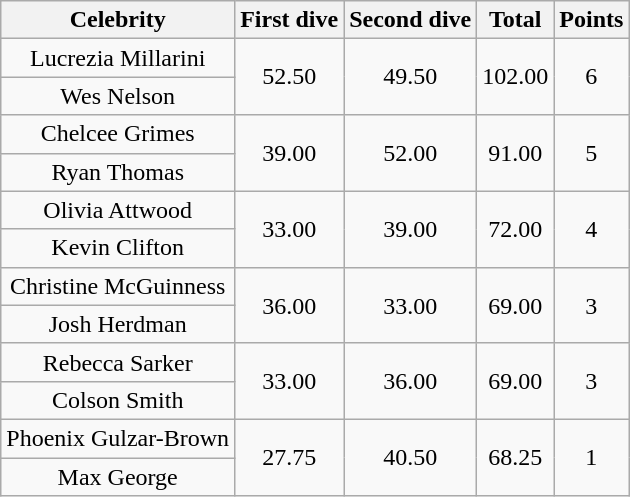<table class="wikitable plainrowheaders" style="text-align:center;">
<tr>
<th>Celebrity</th>
<th>First dive</th>
<th>Second dive</th>
<th>Total</th>
<th>Points</th>
</tr>
<tr>
<td>Lucrezia Millarini</td>
<td rowspan=2>52.50</td>
<td rowspan=2>49.50</td>
<td rowspan=2>102.00</td>
<td rowspan=2>6</td>
</tr>
<tr>
<td>Wes Nelson</td>
</tr>
<tr>
<td>Chelcee Grimes</td>
<td rowspan=2>39.00</td>
<td rowspan=2>52.00</td>
<td rowspan=2>91.00</td>
<td rowspan=2>5</td>
</tr>
<tr>
<td>Ryan Thomas</td>
</tr>
<tr>
<td>Olivia Attwood</td>
<td rowspan=2>33.00</td>
<td rowspan=2>39.00</td>
<td rowspan=2>72.00</td>
<td rowspan=2>4</td>
</tr>
<tr>
<td>Kevin Clifton</td>
</tr>
<tr>
<td>Christine McGuinness</td>
<td rowspan=2>36.00</td>
<td rowspan=2>33.00</td>
<td rowspan=2>69.00</td>
<td rowspan=2>3</td>
</tr>
<tr>
<td>Josh Herdman</td>
</tr>
<tr>
<td>Rebecca Sarker</td>
<td rowspan=2>33.00</td>
<td rowspan=2>36.00</td>
<td rowspan=2>69.00</td>
<td rowspan=2>3</td>
</tr>
<tr>
<td>Colson Smith</td>
</tr>
<tr>
<td>Phoenix Gulzar-Brown</td>
<td rowspan=2>27.75</td>
<td rowspan=2>40.50</td>
<td rowspan=2>68.25</td>
<td rowspan=2>1</td>
</tr>
<tr>
<td>Max George</td>
</tr>
</table>
